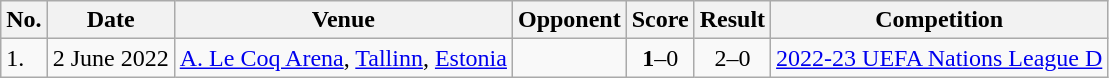<table class="wikitable">
<tr>
<th>No.</th>
<th>Date</th>
<th>Venue</th>
<th>Opponent</th>
<th>Score</th>
<th>Result</th>
<th>Competition</th>
</tr>
<tr>
<td>1.</td>
<td>2 June 2022</td>
<td><a href='#'>A. Le Coq Arena</a>, <a href='#'>Tallinn</a>, <a href='#'>Estonia</a></td>
<td></td>
<td align=center><strong>1</strong>–0</td>
<td align=center>2–0</td>
<td><a href='#'>2022-23 UEFA Nations League D</a></td>
</tr>
</table>
